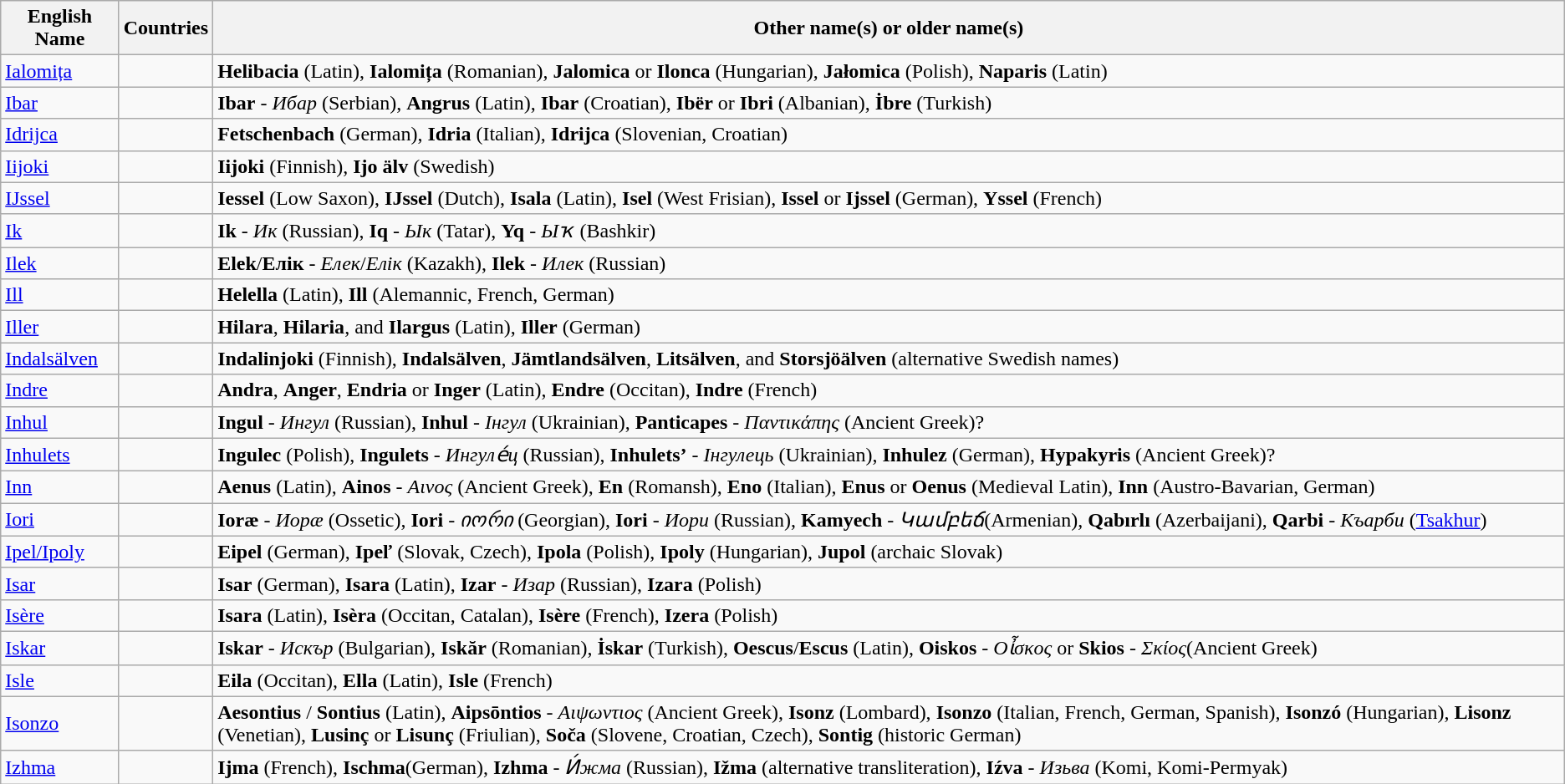<table class=wikitable>
<tr>
<th>English Name</th>
<th>Countries</th>
<th>Other name(s) or older name(s)</th>
</tr>
<tr>
<td><a href='#'>Ialomița</a></td>
<td></td>
<td><strong>Helibacia</strong> (Latin), <strong>Ialomița</strong> (Romanian), <strong>Jalomica</strong> or <strong>Ilonca</strong> (Hungarian), <strong>Jałomica</strong> (Polish), <strong>Naparis</strong> (Latin)</td>
</tr>
<tr>
<td><a href='#'>Ibar</a></td>
<td>  </td>
<td><strong>Ibar</strong> - <em>Ибар</em> (Serbian), <strong>Angrus</strong> (Latin), <strong>Ibar</strong> (Croatian), <strong>Ibër</strong> or <strong>Ibri</strong> (Albanian), <strong>İbre</strong> (Turkish)</td>
</tr>
<tr>
<td><a href='#'>Idrijca</a></td>
<td></td>
<td><strong>Fetschenbach</strong> (German), <strong>Idria</strong> (Italian), <strong>Idrijca</strong> (Slovenian, Croatian)</td>
</tr>
<tr>
<td><a href='#'>Iijoki</a></td>
<td></td>
<td><strong>Iijoki</strong> (Finnish), <strong>Ijo älv</strong> (Swedish)</td>
</tr>
<tr>
<td><a href='#'>IJssel</a></td>
<td></td>
<td><strong>Iessel</strong> (Low Saxon), <strong>IJssel</strong> (Dutch), <strong>Isala</strong> (Latin), <strong>Isel</strong> (West Frisian), <strong>Issel</strong> or <strong>Ijssel</strong> (German), <strong>Yssel</strong> (French)</td>
</tr>
<tr>
<td><a href='#'>Ik</a></td>
<td></td>
<td><strong>Ik</strong> - <em>Ик</em> (Russian), <strong>Iq</strong> - <em>Ык</em> (Tatar), <strong>Yq</strong> - <em>Ыҡ</em> (Bashkir)</td>
</tr>
<tr>
<td><a href='#'>Ilek</a></td>
<td> </td>
<td><strong>Elek</strong>/<strong>Елік</strong> - <em> Елек</em>/<em>Елік</em> (Kazakh), <strong>Ilek</strong> - <em>Илек</em> (Russian)</td>
</tr>
<tr>
<td><a href='#'>Ill</a></td>
<td></td>
<td><strong>Helella</strong> (Latin), <strong>Ill</strong> (Alemannic, French, German)</td>
</tr>
<tr>
<td><a href='#'>Iller</a></td>
<td></td>
<td><strong>Hilara</strong>, <strong>Hilaria</strong>, and <strong>Ilargus</strong> (Latin), <strong>Iller</strong> (German)</td>
</tr>
<tr>
<td><a href='#'>Indalsälven</a></td>
<td></td>
<td><strong>Indalinjoki</strong> (Finnish), <strong>Indalsälven</strong>, <strong>Jämtlandsälven</strong>, <strong>Litsälven</strong>, and <strong>Storsjöälven</strong> (alternative Swedish names)</td>
</tr>
<tr>
<td><a href='#'>Indre</a></td>
<td></td>
<td><strong>Andra</strong>, <strong>Anger</strong>, <strong>Endria</strong> or <strong>Inger</strong> (Latin), <strong>Endre</strong> (Occitan), <strong>Indre</strong> (French)</td>
</tr>
<tr>
<td><a href='#'>Inhul</a></td>
<td></td>
<td><strong>Ingul</strong> - <em>Ингул</em> (Russian), <strong>Inhul</strong> - <em>Інгул</em> (Ukrainian), <strong>Panticapes</strong> - <em>Παντικάπης</em> (Ancient Greek)?</td>
</tr>
<tr>
<td><a href='#'>Inhulets</a></td>
<td></td>
<td><strong>Ingulec</strong> (Polish), <strong>Ingulets</strong> - <em>Ингуле́ц</em> (Russian), <strong>Inhulets’</strong> - <em>Інгулець</em> (Ukrainian), <strong>Inhulez</strong> (German), <strong>Hypakyris</strong> (Ancient Greek)?</td>
</tr>
<tr>
<td><a href='#'>Inn</a></td>
<td>  </td>
<td><strong>Aenus</strong> (Latin), <strong>Ainos</strong> - <em>Αινος</em> (Ancient Greek), <strong>En</strong> (Romansh), <strong>Eno</strong> (Italian), <strong>Enus</strong> or <strong>Oenus</strong> (Medieval Latin), <strong>Inn</strong> (Austro-Bavarian, German)</td>
</tr>
<tr>
<td><a href='#'>Iori</a></td>
<td> </td>
<td><strong>Ioræ</strong> - <em>Иорæ</em> (Ossetic), <strong>Iori</strong> - <em>იორი</em> (Georgian), <strong>Iori</strong> - <em>Иори</em> (Russian), <strong>Kamyech</strong> - <em>Կամբեճ</em>(Armenian), <strong>Qabırlı</strong> (Azerbaijani), <strong>Qarbi</strong> - <em>Къарби</em> (<a href='#'>Tsakhur</a>)</td>
</tr>
<tr>
<td><a href='#'>Ipel/Ipoly</a></td>
<td> </td>
<td><strong>Eipel</strong> (German), <strong>Ipeľ</strong> (Slovak, Czech), <strong>Ipola</strong> (Polish), <strong>Ipoly</strong> (Hungarian), <strong>Jupol</strong> (archaic Slovak)</td>
</tr>
<tr>
<td><a href='#'>Isar</a></td>
<td> </td>
<td><strong>Isar</strong> (German), <strong>Isara</strong> (Latin), <strong>Izar</strong> - <em>Изар</em> (Russian), <strong>Izara</strong> (Polish)</td>
</tr>
<tr>
<td><a href='#'>Isère</a></td>
<td></td>
<td><strong>Isara</strong> (Latin), <strong>Isèra</strong> (Occitan, Catalan), <strong>Isère</strong> (French), <strong>Izera</strong> (Polish)</td>
</tr>
<tr>
<td><a href='#'>Iskar</a></td>
<td></td>
<td><strong>Iskar</strong> - <em>Искър</em> (Bulgarian), <strong>Iskăr</strong> (Romanian), <strong>İskar</strong> (Turkish), <strong>Oescus</strong>/<strong>Escus</strong> (Latin), <strong>Oiskos</strong> - <em>Οἶσκος</em> or <strong>Skios</strong> - <em>Σκίος</em>(Ancient Greek)</td>
</tr>
<tr>
<td><a href='#'>Isle</a></td>
<td></td>
<td><strong>Eila</strong> (Occitan), <strong>Ella</strong> (Latin), <strong>Isle</strong> (French)</td>
</tr>
<tr>
<td><a href='#'>Isonzo</a></td>
<td> </td>
<td><strong>Aesontius</strong> / <strong>Sontius</strong> (Latin), <strong>Aipsōntios</strong> - <em>Αιψωντιος</em> (Ancient Greek), <strong>Isonz</strong> (Lombard), <strong>Isonzo</strong> (Italian, French, German, Spanish), <strong>Isonzó</strong> (Hungarian), <strong>Lisonz</strong> (Venetian), <strong>Lusinç</strong> or <strong>Lisunç</strong> (Friulian), <strong>Soča</strong> (Slovene, Croatian, Czech), <strong>Sontig</strong> (historic German)</td>
</tr>
<tr>
<td><a href='#'>Izhma</a></td>
<td></td>
<td><strong>Ijma</strong> (French), <strong>Ischma</strong>(German), <strong>Izhma</strong> - <em>И́жма</em> (Russian), <strong>Ižma</strong> (alternative transliteration), <strong>Iźva</strong> - <em>Изьва</em> (Komi, Komi-Permyak)</td>
</tr>
</table>
